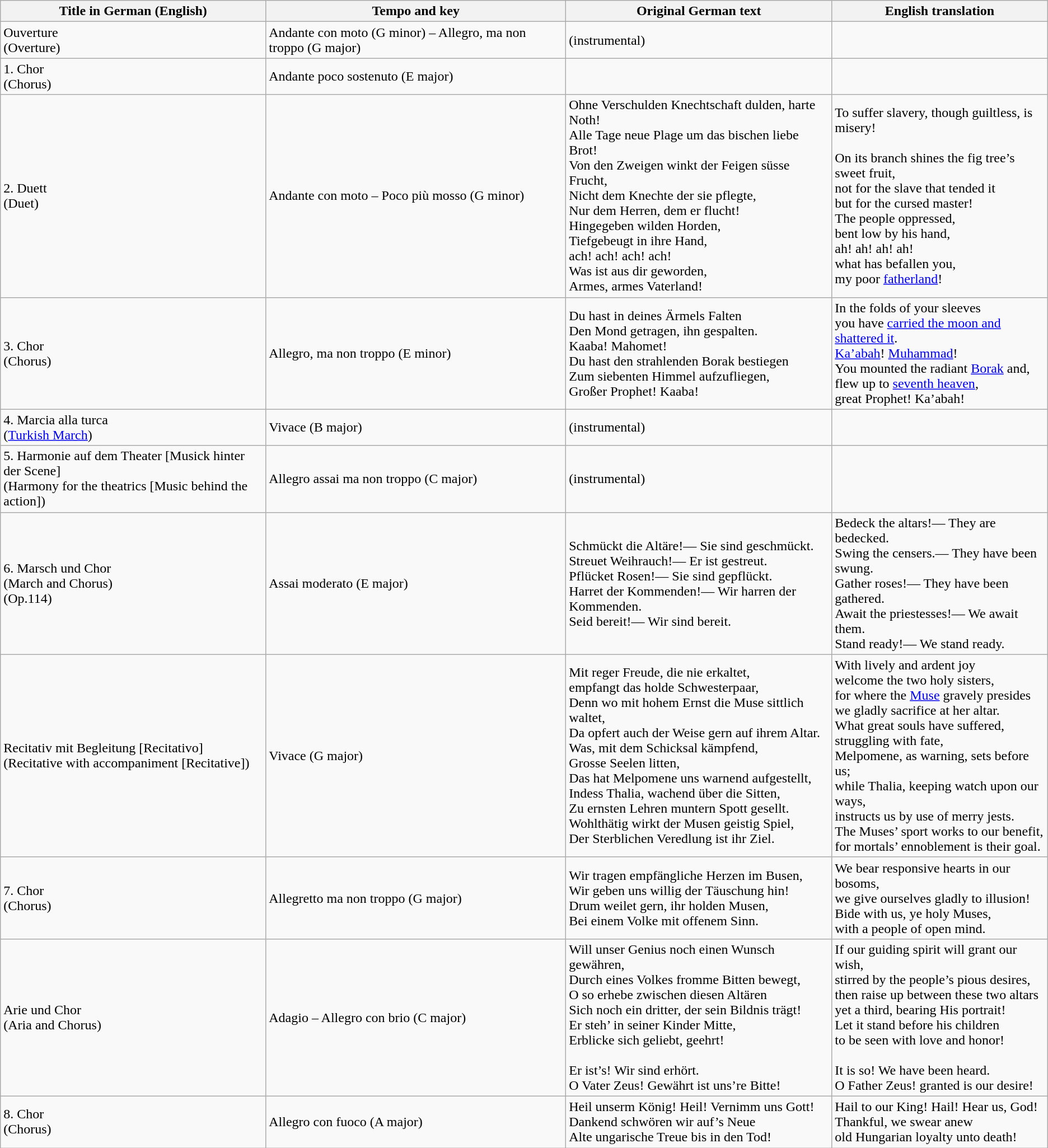<table class="wikitable">
<tr>
<th>Title in German (English)</th>
<th>Tempo and key</th>
<th>Original German text</th>
<th>English translation</th>
</tr>
<tr>
<td>Ouverture<br>(Overture)</td>
<td>Andante con moto (G minor) – Allegro, ma non troppo (G major)</td>
<td>(instrumental)</td>
<td></td>
</tr>
<tr>
<td>1. Chor<br>(Chorus)</td>
<td>Andante poco sostenuto (E major)</td>
<td></td>
<td></td>
</tr>
<tr>
<td>2. Duett<br>(Duet)</td>
<td>Andante con moto – Poco più mosso (G minor)</td>
<td>Ohne Verschulden Knechtschaft dulden, harte Noth! <br>Alle Tage neue Plage um das bischen liebe Brot! <br>Von den Zweigen winkt der Feigen süsse Frucht, <br>Nicht dem Knechte der sie pflegte, <br>Nur dem Herren, dem er flucht! <br>Hingegeben wilden Horden, <br>Tiefgebeugt in ihre Hand, <br>ach! ach! ach! ach! <br>Was ist aus dir geworden, <br>Armes, armes Vaterland!</td>
<td>To suffer slavery, though guiltless, is misery!<br><br>On its branch shines the fig tree’s sweet fruit,<br>not for the slave that tended it<br>but for the cursed master!<br>The people oppressed,<br>bent low by his hand, <br>ah! ah! ah! ah! <br>what has befallen you,<br>my poor <a href='#'>fatherland</a>!</td>
</tr>
<tr>
<td>3. Chor<br>(Chorus)</td>
<td>Allegro, ma non troppo (E minor)</td>
<td>Du hast in deines Ärmels Falten<br>Den Mond getragen, ihn gespalten. <br>Kaaba! Mahomet! <br>Du hast den strahlenden Borak bestiegen<br>Zum siebenten Himmel aufzufliegen, <br>Großer Prophet! Kaaba!</td>
<td>In the folds of your sleeves<br>you have <a href='#'>carried the moon and shattered it</a>.<br><a href='#'>Ka’abah</a>! <a href='#'>Muhammad</a>!<br>You mounted the radiant <a href='#'>Borak</a> and,<br>flew up to <a href='#'>seventh heaven</a>,<br>great Prophet! Ka’abah!</td>
</tr>
<tr>
<td>4. Marcia alla turca<br>(<a href='#'>Turkish March</a>)</td>
<td>Vivace (B major)</td>
<td>(instrumental)</td>
<td></td>
</tr>
<tr>
<td>5. Harmonie auf dem Theater [Musick hinter der Scene]<br>(Harmony for the theatrics [Music behind the action])</td>
<td>Allegro assai ma non troppo (C major)</td>
<td>(instrumental)</td>
<td></td>
</tr>
<tr>
<td>6. Marsch und Chor<br>(March and Chorus)<br>(Op.114)</td>
<td>Assai moderato (E major)</td>
<td>Schmückt die Altäre!— Sie sind geschmückt. <br>Streuet Weihrauch!— Er ist gestreut. <br>Pflücket Rosen!— Sie sind gepflückt. <br>Harret der Kommenden!— Wir harren der Kommenden. <br>Seid bereit!— Wir sind bereit.</td>
<td>Bedeck the altars!— They are bedecked.<br>Swing the censers.— They have been swung.<br>Gather roses!— They have been gathered.<br>Await the priestesses!— We await them.<br>Stand ready!— We stand ready.</td>
</tr>
<tr>
<td>Recitativ mit Begleitung [Recitativo]<br>(Recitative with accompaniment [Recitative])</td>
<td>Vivace (G major)</td>
<td>Mit reger Freude, die nie erkaltet, <br>empfangt das holde Schwesterpaar, <br>Denn wo mit hohem Ernst die Muse sittlich waltet, <br>Da opfert auch der Weise gern auf ihrem Altar. <br>Was, mit dem Schicksal kämpfend, <br>Grosse Seelen litten, <br>Das hat Melpomene uns warnend aufgestellt, <br>Indess Thalia, wachend über die Sitten, <br>Zu ernsten Lehren muntern Spott gesellt. <br>Wohlthätig wirkt der Musen geistig Spiel, <br>Der Sterblichen Veredlung ist ihr Ziel.</td>
<td>With lively and ardent joy<br>welcome the two holy sisters,<br>for where the <a href='#'>Muse</a> gravely presides<br>we gladly sacrifice at her altar.<br>What great souls have suffered,<br>struggling with fate,<br>Melpomene, as warning, sets before us;<br>while Thalia, keeping watch upon our ways,<br>instructs us by use of merry jests.<br>The Muses’ sport works to our benefit,<br>for mortals’ ennoblement is their goal.</td>
</tr>
<tr>
<td>7. Chor<br>(Chorus)</td>
<td>Allegretto ma non troppo (G major)</td>
<td>Wir tragen empfängliche Herzen im Busen, <br>Wir geben uns willig der Täuschung hin! <br>Drum weilet gern, ihr holden Musen, <br>Bei einem Volke mit offenem Sinn.</td>
<td>We bear responsive hearts in our bosoms,<br>we give ourselves gladly to illusion!<br>Bide with us, ye holy Muses,<br>with a people of open mind.</td>
</tr>
<tr>
<td>Arie und Chor<br>(Aria and Chorus)</td>
<td>Adagio – Allegro con brio (C major)</td>
<td>Will unser Genius noch einen Wunsch gewähren, <br>Durch eines Volkes fromme Bitten bewegt, <br>O so erhebe zwischen diesen Altären<br>Sich noch ein dritter, der sein Bildnis trägt! <br>Er steh’ in seiner Kinder Mitte, <br>Erblicke sich geliebt, geehrt! <br><br>Er ist’s! Wir sind erhört. <br>O Vater Zeus! Gewährt ist uns’re Bitte!</td>
<td>If our guiding spirit will grant our wish,<br>stirred by the people’s pious desires,<br>then raise up between these two altars<br>yet a third, bearing His portrait!<br>Let it stand before his children<br>to be seen with love and honor!<br><br>It is so! We have been heard. <br>O Father Zeus! granted is our desire!</td>
</tr>
<tr>
<td>8. Chor<br>(Chorus)</td>
<td>Allegro con fuoco (A major)</td>
<td>Heil unserm König! Heil! Vernimm uns Gott! <br>Dankend schwören wir auf’s Neue<br>Alte ungarische Treue bis in den Tod!</td>
<td>Hail to our King! Hail! Hear us, God!<br>Thankful, we swear anew<br>old Hungarian loyalty unto death!</td>
</tr>
</table>
